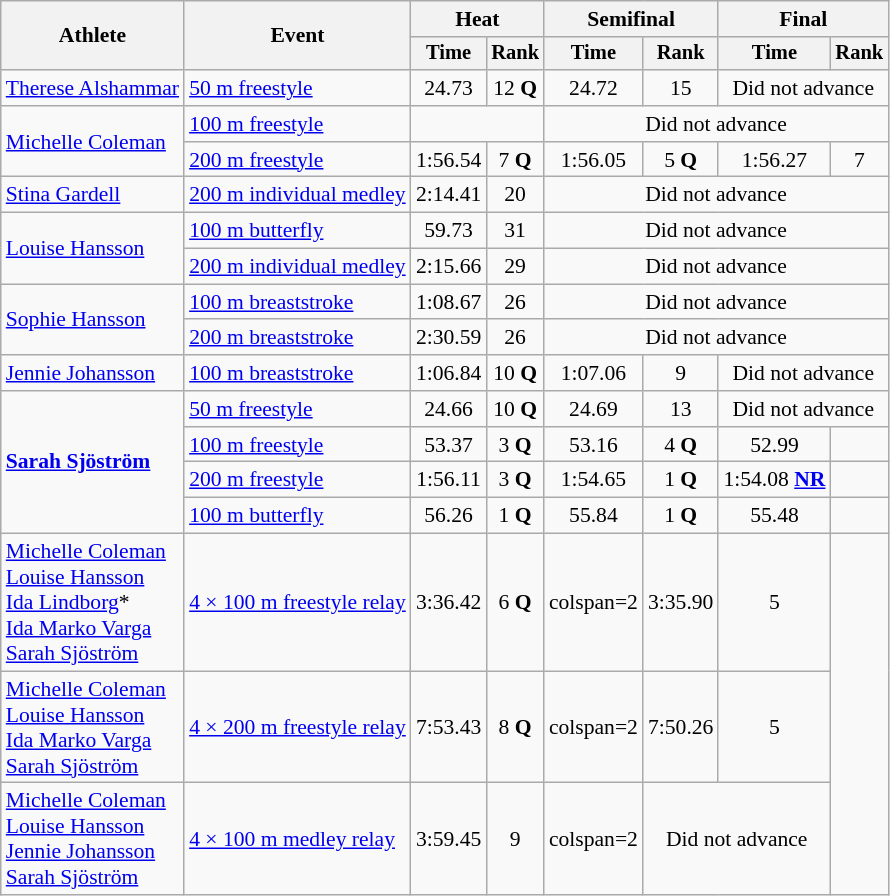<table class=wikitable style="font-size:90%">
<tr>
<th rowspan="2">Athlete</th>
<th rowspan="2">Event</th>
<th colspan="2">Heat</th>
<th colspan="2">Semifinal</th>
<th colspan="2">Final</th>
</tr>
<tr style="font-size:95%">
<th>Time</th>
<th>Rank</th>
<th>Time</th>
<th>Rank</th>
<th>Time</th>
<th>Rank</th>
</tr>
<tr align=center>
<td align=left><a href='#'>Therese Alshammar</a></td>
<td align=left><a href='#'>50 m freestyle</a></td>
<td>24.73</td>
<td>12 <strong>Q</strong></td>
<td>24.72</td>
<td>15</td>
<td colspan=2>Did not advance</td>
</tr>
<tr align=center>
<td align=left rowspan=2><a href='#'>Michelle Coleman</a></td>
<td align=left><a href='#'>100 m freestyle</a></td>
<td colspan=2></td>
<td colspan=4>Did not advance</td>
</tr>
<tr align=center>
<td align=left><a href='#'>200 m freestyle</a></td>
<td>1:56.54</td>
<td>7 <strong>Q</strong></td>
<td>1:56.05</td>
<td>5 <strong>Q</strong></td>
<td>1:56.27</td>
<td>7</td>
</tr>
<tr align=center>
<td align=left><a href='#'>Stina Gardell</a></td>
<td align=left><a href='#'>200 m individual medley</a></td>
<td>2:14.41</td>
<td>20</td>
<td colspan=4>Did not advance</td>
</tr>
<tr align=center>
<td align=left rowspan=2><a href='#'>Louise Hansson</a></td>
<td align=left><a href='#'>100 m butterfly</a></td>
<td>59.73</td>
<td>31</td>
<td colspan=4>Did not advance</td>
</tr>
<tr align=center>
<td align=left><a href='#'>200 m individual medley</a></td>
<td>2:15.66</td>
<td>29</td>
<td colspan=4>Did not advance</td>
</tr>
<tr align=center>
<td align=left rowspan=2><a href='#'>Sophie Hansson</a></td>
<td align=left><a href='#'>100 m breaststroke</a></td>
<td>1:08.67</td>
<td>26</td>
<td colspan=4>Did not advance</td>
</tr>
<tr align=center>
<td align=left><a href='#'>200 m breaststroke</a></td>
<td>2:30.59</td>
<td>26</td>
<td colspan=4>Did not advance</td>
</tr>
<tr align=center>
<td align=left><a href='#'>Jennie Johansson</a></td>
<td align=left><a href='#'>100 m breaststroke</a></td>
<td>1:06.84</td>
<td>10 <strong>Q</strong></td>
<td>1:07.06</td>
<td>9</td>
<td colspan=2>Did not advance</td>
</tr>
<tr align=center>
<td align=left rowspan=4><strong><a href='#'>Sarah Sjöström</a></strong></td>
<td align=left><a href='#'>50 m freestyle</a></td>
<td>24.66</td>
<td>10 <strong>Q</strong></td>
<td>24.69</td>
<td>13</td>
<td colspan=2>Did not advance</td>
</tr>
<tr align=center>
<td align=left><a href='#'>100 m freestyle</a></td>
<td>53.37</td>
<td>3 <strong>Q</strong></td>
<td>53.16</td>
<td>4 <strong>Q</strong></td>
<td>52.99</td>
<td></td>
</tr>
<tr align=center>
<td align=left><a href='#'>200 m freestyle</a></td>
<td>1:56.11</td>
<td>3 <strong>Q</strong></td>
<td>1:54.65</td>
<td>1 <strong>Q</strong></td>
<td>1:54.08 <strong><a href='#'>NR</a></strong></td>
<td></td>
</tr>
<tr align=center>
<td align=left><a href='#'>100 m butterfly</a></td>
<td>56.26</td>
<td>1 <strong>Q</strong></td>
<td>55.84 </td>
<td>1 <strong>Q</strong></td>
<td>55.48 </td>
<td></td>
</tr>
<tr align=center>
<td align=left><a href='#'>Michelle Coleman</a><br><a href='#'>Louise Hansson</a><br><a href='#'>Ida Lindborg</a>*<br><a href='#'>Ida Marko Varga</a><br><a href='#'>Sarah Sjöström</a></td>
<td align=left><a href='#'>4 × 100 m freestyle relay</a></td>
<td>3:36.42</td>
<td>6 <strong>Q</strong></td>
<td>colspan=2 </td>
<td>3:35.90</td>
<td>5</td>
</tr>
<tr align=center>
<td align=left><a href='#'>Michelle Coleman</a><br><a href='#'>Louise Hansson</a><br><a href='#'>Ida Marko Varga</a><br><a href='#'>Sarah Sjöström</a></td>
<td align=left><a href='#'>4 × 200 m freestyle relay</a></td>
<td>7:53.43</td>
<td>8 <strong>Q</strong></td>
<td>colspan=2 </td>
<td>7:50.26</td>
<td>5</td>
</tr>
<tr align=center>
<td align=left><a href='#'>Michelle Coleman</a><br><a href='#'>Louise Hansson</a><br><a href='#'>Jennie Johansson</a><br><a href='#'>Sarah Sjöström</a></td>
<td align=left><a href='#'>4 × 100 m medley relay</a></td>
<td>3:59.45</td>
<td>9</td>
<td>colspan=2 </td>
<td colspan=2>Did not advance</td>
</tr>
</table>
